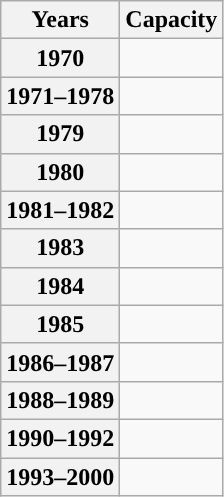<table class="wikitable">
<tr>
<th scope="row">Years</th>
<th scope="row">Capacity</th>
</tr>
<tr>
<th scope="row">1970</th>
<td></td>
</tr>
<tr>
<th scope="row">1971–1978</th>
<td></td>
</tr>
<tr>
<th scope="row">1979</th>
<td></td>
</tr>
<tr>
<th scope="row">1980</th>
<td></td>
</tr>
<tr>
<th scope="row">1981–1982</th>
<td></td>
</tr>
<tr>
<th scope="row">1983</th>
<td></td>
</tr>
<tr>
<th scope="row">1984</th>
<td></td>
</tr>
<tr>
<th scope="row">1985</th>
<td></td>
</tr>
<tr>
<th scope="row">1986–1987</th>
<td></td>
</tr>
<tr>
<th scope="row">1988–1989</th>
<td></td>
</tr>
<tr>
<th scope="row">1990–1992</th>
<td></td>
</tr>
<tr>
<th scope="row">1993–2000</th>
<td></td>
</tr>
</table>
